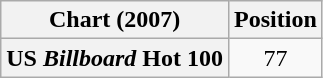<table class="wikitable plainrowheaders" style="text-align:center">
<tr>
<th scope="col">Chart (2007)</th>
<th scope="col">Position</th>
</tr>
<tr>
<th scope="row">US <em>Billboard</em> Hot 100</th>
<td>77</td>
</tr>
</table>
